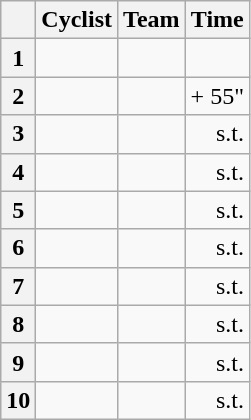<table class="wikitable">
<tr>
<th></th>
<th>Cyclist</th>
<th>Team</th>
<th>Time</th>
</tr>
<tr>
<th>1</th>
<td></td>
<td></td>
<td align="right"></td>
</tr>
<tr>
<th>2</th>
<td></td>
<td></td>
<td align="right">+ 55"</td>
</tr>
<tr>
<th>3</th>
<td></td>
<td></td>
<td align="right">s.t.</td>
</tr>
<tr>
<th>4</th>
<td></td>
<td></td>
<td align="right">s.t.</td>
</tr>
<tr>
<th>5</th>
<td></td>
<td></td>
<td align="right">s.t.</td>
</tr>
<tr>
<th>6</th>
<td></td>
<td></td>
<td align="right">s.t.</td>
</tr>
<tr>
<th>7</th>
<td></td>
<td></td>
<td align="right">s.t.</td>
</tr>
<tr>
<th>8</th>
<td></td>
<td></td>
<td align="right">s.t.</td>
</tr>
<tr>
<th>9</th>
<td></td>
<td></td>
<td align="right">s.t.</td>
</tr>
<tr>
<th>10</th>
<td></td>
<td></td>
<td align="right">s.t.</td>
</tr>
</table>
